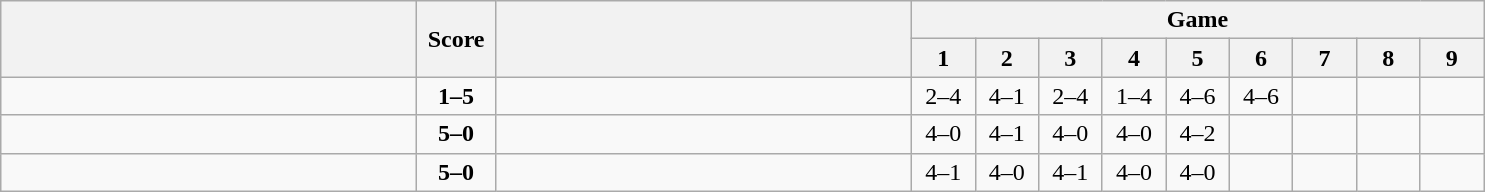<table class="wikitable" style="text-align: center;">
<tr>
<th rowspan=2 align="right" width="270"></th>
<th rowspan=2 width="45">Score</th>
<th rowspan=2 align="left" width="270"></th>
<th colspan=9>Game</th>
</tr>
<tr>
<th width="35">1</th>
<th width="35">2</th>
<th width="35">3</th>
<th width="35">4</th>
<th width="35">5</th>
<th width="35">6</th>
<th width="35">7</th>
<th width="35">8</th>
<th width="35">9</th>
</tr>
<tr>
<td align=left><br></td>
<td align=center><strong>1–5</strong></td>
<td align=left><strong><br></strong></td>
<td>2–4</td>
<td>4–1</td>
<td>2–4</td>
<td>1–4</td>
<td>4–6</td>
<td>4–6</td>
<td></td>
<td></td>
<td></td>
</tr>
<tr>
<td align=left><strong><br></strong></td>
<td align=center><strong>5–0</strong></td>
<td align=left><br></td>
<td>4–0</td>
<td>4–1</td>
<td>4–0</td>
<td>4–0</td>
<td>4–2</td>
<td></td>
<td></td>
<td></td>
<td></td>
</tr>
<tr>
<td align=left><strong><br></strong></td>
<td align=center><strong>5–0</strong></td>
<td align=left><br></td>
<td>4–1</td>
<td>4–0</td>
<td>4–1</td>
<td>4–0</td>
<td>4–0</td>
<td></td>
<td></td>
<td></td>
<td></td>
</tr>
</table>
